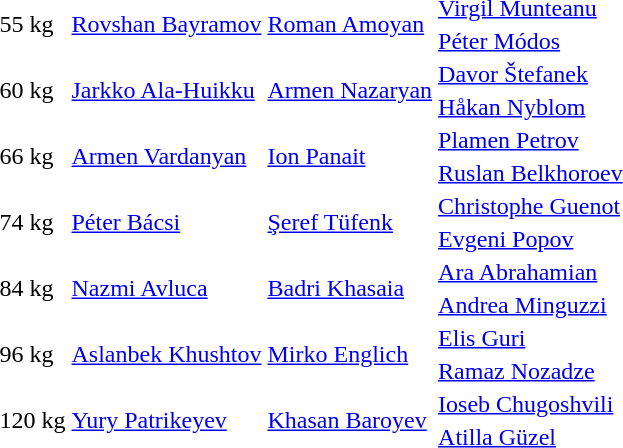<table>
<tr>
<td rowspan=2>55 kg</td>
<td rowspan=2> <a href='#'>Rovshan Bayramov</a></td>
<td rowspan=2> <a href='#'>Roman Amoyan</a></td>
<td> <a href='#'>Virgil Munteanu</a></td>
</tr>
<tr>
<td> <a href='#'>Péter Módos</a></td>
</tr>
<tr>
<td rowspan=2>60 kg</td>
<td rowspan=2> <a href='#'>Jarkko Ala-Huikku</a></td>
<td rowspan=2> <a href='#'>Armen Nazaryan</a></td>
<td> <a href='#'>Davor Štefanek</a></td>
</tr>
<tr>
<td> <a href='#'>Håkan Nyblom</a></td>
</tr>
<tr>
<td rowspan=2>66 kg</td>
<td rowspan=2> <a href='#'>Armen Vardanyan</a></td>
<td rowspan=2> <a href='#'>Ion Panait</a></td>
<td> <a href='#'>Plamen Petrov</a></td>
</tr>
<tr>
<td> <a href='#'>Ruslan Belkhoroev</a></td>
</tr>
<tr>
<td rowspan=2>74 kg</td>
<td rowspan=2> <a href='#'>Péter Bácsi</a></td>
<td rowspan=2> <a href='#'>Şeref Tüfenk</a></td>
<td> <a href='#'>Christophe Guenot</a></td>
</tr>
<tr>
<td> <a href='#'>Evgeni Popov</a></td>
</tr>
<tr>
<td rowspan=2>84 kg</td>
<td rowspan=2> <a href='#'>Nazmi Avluca</a></td>
<td rowspan=2> <a href='#'>Badri Khasaia</a></td>
<td> <a href='#'>Ara Abrahamian</a></td>
</tr>
<tr>
<td> <a href='#'>Andrea Minguzzi</a></td>
</tr>
<tr>
<td rowspan=2>96 kg</td>
<td rowspan=2> <a href='#'>Aslanbek Khushtov</a></td>
<td rowspan=2> <a href='#'>Mirko Englich</a></td>
<td> <a href='#'>Elis Guri</a></td>
</tr>
<tr>
<td> <a href='#'>Ramaz Nozadze</a></td>
</tr>
<tr>
<td rowspan=2>120 kg</td>
<td rowspan=2> <a href='#'>Yury Patrikeyev</a></td>
<td rowspan=2> <a href='#'>Khasan Baroyev</a></td>
<td> <a href='#'>Ioseb Chugoshvili</a></td>
</tr>
<tr>
<td> <a href='#'>Atilla Güzel</a></td>
</tr>
</table>
